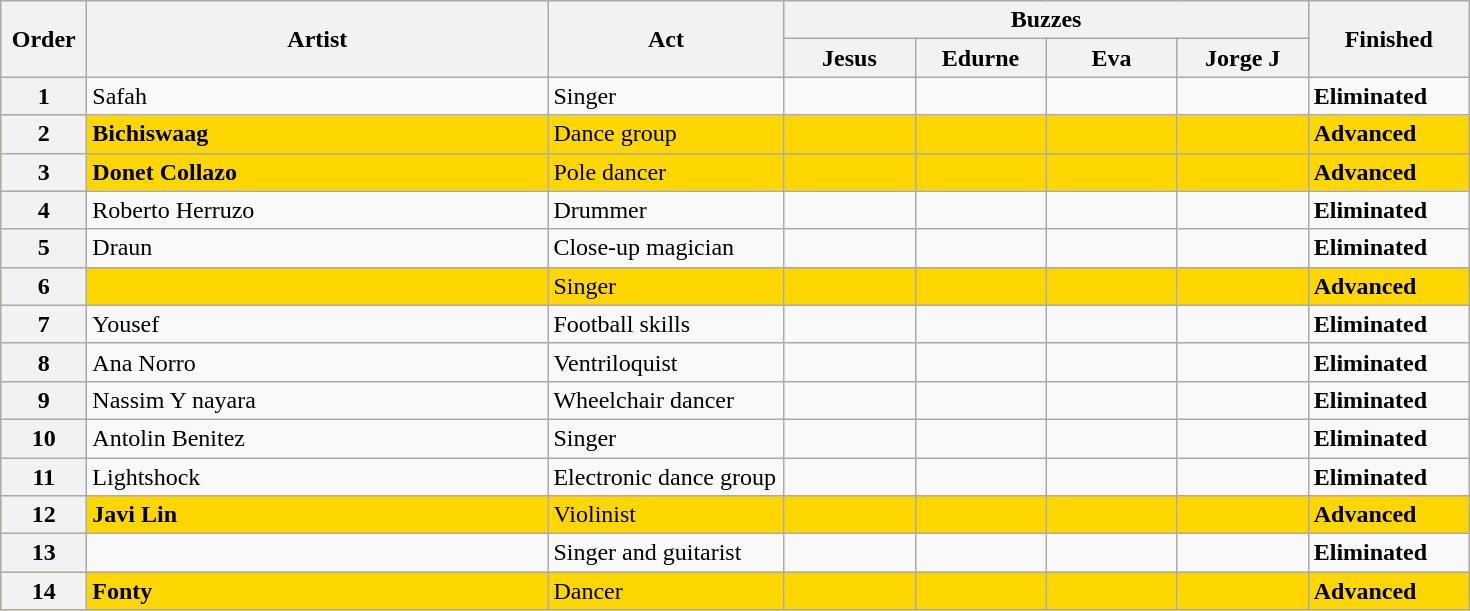<table class="wikitable">
<tr>
<th rowspan=2 width="50">Order</th>
<th rowspan=2 width="300">Artist</th>
<th rowspan=2 width="150">Act</th>
<th colspan=4 width="240">Buzzes</th>
<th rowspan=2 width="100">Finished</th>
</tr>
<tr>
<th width="80">Jesus</th>
<th width="80">Edurne</th>
<th width="80">Eva</th>
<th width="80">Jorge J</th>
</tr>
<tr>
<th>1</th>
<td>Safah</td>
<td>Singer</td>
<td></td>
<td></td>
<td></td>
<td></td>
<td><strong>Eliminated</strong></td>
</tr>
<tr style="background:gold;">
<th>2</th>
<td><strong>Bichiswaag</strong></td>
<td>Dance group</td>
<td></td>
<td></td>
<td></td>
<td></td>
<td><strong>Advanced</strong></td>
</tr>
<tr style="background:gold;">
<th>3</th>
<td><strong>Donet Collazo</strong></td>
<td>Pole dancer</td>
<td></td>
<td></td>
<td></td>
<td></td>
<td><strong>Advanced</strong></td>
</tr>
<tr>
<th>4</th>
<td>Roberto Herruzo</td>
<td>Drummer</td>
<td></td>
<td></td>
<td></td>
<td></td>
<td><strong>Eliminated</strong></td>
</tr>
<tr>
<th>5</th>
<td>Draun</td>
<td>Close-up magician</td>
<td></td>
<td></td>
<td></td>
<td></td>
<td><strong>Eliminated</strong></td>
</tr>
<tr style="background:gold;">
<th>6</th>
<td></td>
<td>Singer</td>
<td></td>
<td></td>
<td></td>
<td></td>
<td><strong>Advanced</strong></td>
</tr>
<tr>
<th>7</th>
<td>Yousef</td>
<td>Football skills</td>
<td></td>
<td></td>
<td></td>
<td></td>
<td><strong>Eliminated</strong></td>
</tr>
<tr>
<th>8</th>
<td>Ana Norro</td>
<td>Ventriloquist</td>
<td style="text-align:center;"></td>
<td></td>
<td></td>
<td></td>
<td><strong>Eliminated</strong></td>
</tr>
<tr>
<th>9</th>
<td>Nassim Y nayara</td>
<td>Wheelchair dancer</td>
<td></td>
<td></td>
<td></td>
<td></td>
<td><strong>Eliminated</strong></td>
</tr>
<tr>
<th>10</th>
<td>Antolin Benitez</td>
<td>Singer</td>
<td></td>
<td></td>
<td></td>
<td></td>
<td><strong>Eliminated</strong></td>
</tr>
<tr>
<th>11</th>
<td>Lightshock</td>
<td>Electronic  dance group</td>
<td></td>
<td></td>
<td></td>
<td></td>
<td><strong>Eliminated</strong></td>
</tr>
<tr style="background:gold;">
<th>12</th>
<td><strong>Javi Lin</strong></td>
<td>Violinist</td>
<td></td>
<td></td>
<td></td>
<td></td>
<td><strong>Advanced</strong></td>
</tr>
<tr>
<th>13</th>
<td></td>
<td>Singer and guitarist</td>
<td style="text-align:center;"></td>
<td style="text-align:center;"></td>
<td></td>
<td style="text-align:center;"></td>
<td><strong>Eliminated</strong></td>
</tr>
<tr style="background:gold;">
<th>14</th>
<td><strong>Fonty</strong></td>
<td>Dancer</td>
<td></td>
<td></td>
<td></td>
<td></td>
<td><strong>Advanced</strong></td>
</tr>
</table>
